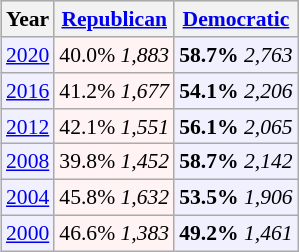<table class="wikitable"  style="float:right; font-size:90%;">
<tr style="background:lightgrey;">
<th>Year</th>
<th><a href='#'>Republican</a></th>
<th><a href='#'>Democratic</a></th>
</tr>
<tr>
<td style="text-align:center; background:#f0f0ff;"><a href='#'>2020</a></td>
<td style="text-align:center; background:#fff3f3;">40.0% <em>1,883</em></td>
<td style="text-align:center; background:#f0f0ff;"><strong>58.7%</strong> <em>2,763</em></td>
</tr>
<tr>
<td style="text-align:center; background:#f0f0ff;"><a href='#'>2016</a></td>
<td style="text-align:center; background:#fff3f3;">41.2% <em>1,677</em></td>
<td style="text-align:center; background:#f0f0ff;"><strong>54.1%</strong> <em>2,206</em></td>
</tr>
<tr>
<td style="text-align:center; background:#f0f0ff;"><a href='#'>2012</a></td>
<td style="text-align:center; background:#fff3f3;">42.1% <em>1,551</em></td>
<td style="text-align:center; background:#f0f0ff;"><strong>56.1%</strong> <em>2,065</em></td>
</tr>
<tr>
<td style="text-align:center; background:#f0f0ff;"><a href='#'>2008</a></td>
<td style="text-align:center; background:#fff3f3;">39.8% <em>1,452</em></td>
<td style="text-align:center; background:#f0f0ff;"><strong>58.7%</strong> <em>2,142</em></td>
</tr>
<tr>
<td style="text-align:center; background:#f0f0ff;"><a href='#'>2004</a></td>
<td style="text-align:center; background:#fff3f3;">45.8% <em>1,632</em></td>
<td style="text-align:center; background:#f0f0ff;"><strong>53.5%</strong> <em>1,906</em></td>
</tr>
<tr>
<td style="text-align:center; background:#f0f0ff;"><a href='#'>2000</a></td>
<td style="text-align:center; background:#fff3f3;">46.6% <em>1,383</em></td>
<td style="text-align:center; background:#f0f0ff;"><strong>49.2%</strong> <em>1,461</em></td>
</tr>
</table>
